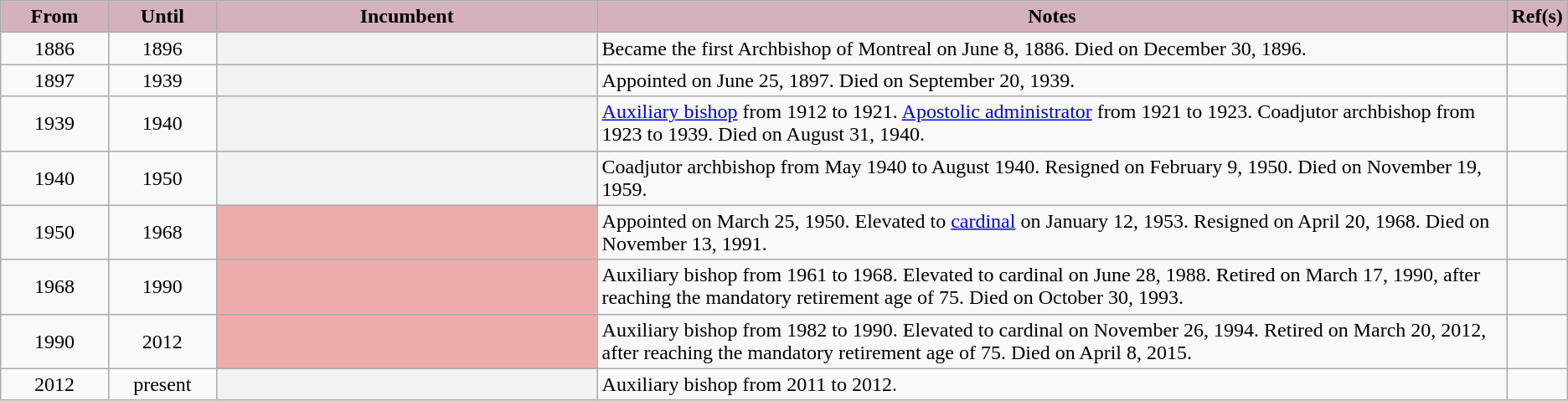<table class="wikitable sortable plainrowheaders" style="text-align:center;">
<tr>
<th scope="col" style="background-color: #D4B1BB; width: 7%">From</th>
<th scope="col" style="background-color: #D4B1BB; width: 7%">Until</th>
<th scope="col" style="background-color: #D4B1BB; width: 25%">Incumbent</th>
<th scope="col" style="background-color: #D4B1BB; width: 60%" class="unsortable">Notes</th>
<th scope="col" style="background-color: #D4B1BB" class="unsortable">Ref(s)</th>
</tr>
<tr>
<td>1886</td>
<td>1896</td>
<th scope="row"></th>
<td style="text-align:left">Became the first Archbishop of Montreal on June 8, 1886.  Died on December 30, 1896.</td>
<td></td>
</tr>
<tr>
<td>1897</td>
<td>1939</td>
<th scope="row"></th>
<td style="text-align:left">Appointed on June 25, 1897.  Died on September 20, 1939.</td>
<td></td>
</tr>
<tr>
<td>1939</td>
<td>1940</td>
<th scope="row"></th>
<td style="text-align:left"><a href='#'>Auxiliary bishop</a> from 1912 to 1921.  <a href='#'>Apostolic administrator</a> from 1921 to 1923.  Coadjutor archbishop from 1923 to 1939.  Died on August 31, 1940.</td>
<td></td>
</tr>
<tr>
<td>1940</td>
<td>1950</td>
<th scope="row"></th>
<td style="text-align:left">Coadjutor archbishop from May 1940 to August 1940.  Resigned on February 9, 1950.  Died on November 19, 1959.</td>
<td></td>
</tr>
<tr>
<td>1950</td>
<td>1968</td>
<th scope="row" style="background-color: #eeabab"></th>
<td style="text-align:left">Appointed on March 25, 1950.  Elevated to <a href='#'>cardinal</a> on January 12, 1953.  Resigned on April 20, 1968.  Died on November 13, 1991.</td>
<td></td>
</tr>
<tr>
<td>1968</td>
<td>1990</td>
<th scope="row" style="background-color: #eeabab"></th>
<td style="text-align:left">Auxiliary bishop from 1961 to 1968.  Elevated to cardinal on June 28, 1988.  Retired on March 17, 1990, after reaching the mandatory retirement age of 75.  Died on October 30, 1993.</td>
<td></td>
</tr>
<tr>
<td>1990</td>
<td>2012</td>
<th scope="row" style="background-color: #eeabab"></th>
<td style="text-align:left">Auxiliary bishop from 1982 to 1990.  Elevated to cardinal on November 26, 1994.  Retired on March 20, 2012, after reaching the mandatory retirement age of 75.  Died on April 8, 2015.</td>
<td></td>
</tr>
<tr>
<td>2012</td>
<td data-sort-value=2020>present</td>
<th scope="row"></th>
<td style="text-align:left">Auxiliary bishop from 2011 to 2012.</td>
<td></td>
</tr>
</table>
